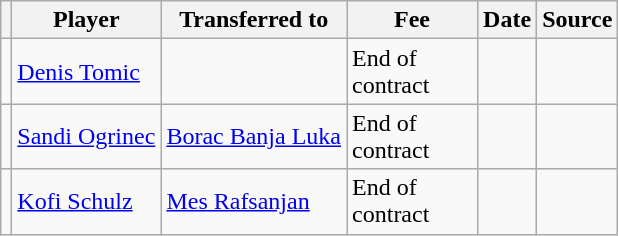<table class="wikitable plainrowheaders sortable">
<tr>
<th></th>
<th scope="col">Player</th>
<th>Transferred to</th>
<th style="width: 80px;">Fee</th>
<th scope="col">Date</th>
<th scope="col">Source</th>
</tr>
<tr>
<td align="center"></td>
<td> <a href='#'>Denis Tomic</a></td>
<td></td>
<td>End of contract</td>
<td></td>
<td></td>
</tr>
<tr>
<td align="center"></td>
<td> <a href='#'>Sandi Ogrinec</a></td>
<td> <a href='#'>Borac Banja Luka</a></td>
<td>End of contract</td>
<td></td>
<td></td>
</tr>
<tr>
<td align="center"></td>
<td> <a href='#'>Kofi Schulz</a></td>
<td> <a href='#'>Mes Rafsanjan</a></td>
<td>End of contract</td>
<td></td>
<td></td>
</tr>
</table>
